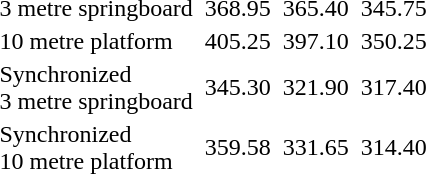<table>
<tr>
<td>3 metre springboard</td>
<td></td>
<td>368.95</td>
<td></td>
<td>365.40</td>
<td></td>
<td>345.75</td>
</tr>
<tr>
<td>10 metre platform</td>
<td></td>
<td>405.25</td>
<td></td>
<td>397.10</td>
<td></td>
<td>350.25</td>
</tr>
<tr>
<td>Synchronized<br>3 metre springboard</td>
<td><br></td>
<td>345.30</td>
<td><br></td>
<td>321.90</td>
<td><br></td>
<td>317.40</td>
</tr>
<tr>
<td>Synchronized<br>10 metre platform</td>
<td><br></td>
<td>359.58</td>
<td><br></td>
<td>331.65</td>
<td><br></td>
<td>314.40</td>
</tr>
</table>
